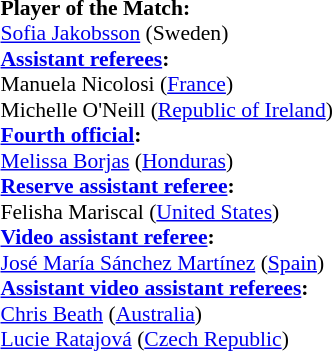<table width=50% style="font-size:90%">
<tr>
<td><br><strong>Player of the Match:</strong>
<br><a href='#'>Sofia Jakobsson</a> (Sweden)<br><strong><a href='#'>Assistant referees</a>:</strong>
<br>Manuela Nicolosi (<a href='#'>France</a>)
<br>Michelle O'Neill (<a href='#'>Republic of Ireland</a>)
<br><strong><a href='#'>Fourth official</a>:</strong>
<br><a href='#'>Melissa Borjas</a> (<a href='#'>Honduras</a>)
<br><strong><a href='#'>Reserve assistant referee</a>:</strong>
<br>Felisha Mariscal (<a href='#'>United States</a>)
<br><strong><a href='#'>Video assistant referee</a>:</strong>
<br><a href='#'>José María Sánchez Martínez</a> (<a href='#'>Spain</a>)
<br><strong><a href='#'>Assistant video assistant referees</a>:</strong>
<br><a href='#'>Chris Beath</a> (<a href='#'>Australia</a>)
<br><a href='#'>Lucie Ratajová</a> (<a href='#'>Czech Republic</a>)</td>
</tr>
</table>
